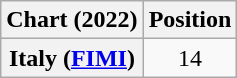<table class="wikitable plainrowheaders" style="text-align:center">
<tr>
<th scope="col">Chart (2022)</th>
<th scope="col">Position</th>
</tr>
<tr>
<th scope="row">Italy (<a href='#'>FIMI</a>)</th>
<td>14</td>
</tr>
</table>
